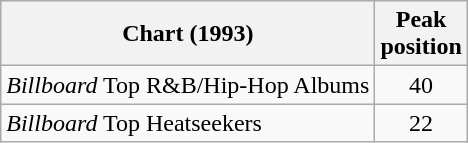<table class="wikitable">
<tr>
<th>Chart (1993)</th>
<th>Peak<br>position</th>
</tr>
<tr>
<td><em>Billboard</em> Top R&B/Hip-Hop Albums</td>
<td style="text-align:center;">40</td>
</tr>
<tr>
<td><em>Billboard</em> Top Heatseekers</td>
<td style="text-align:center;">22</td>
</tr>
</table>
